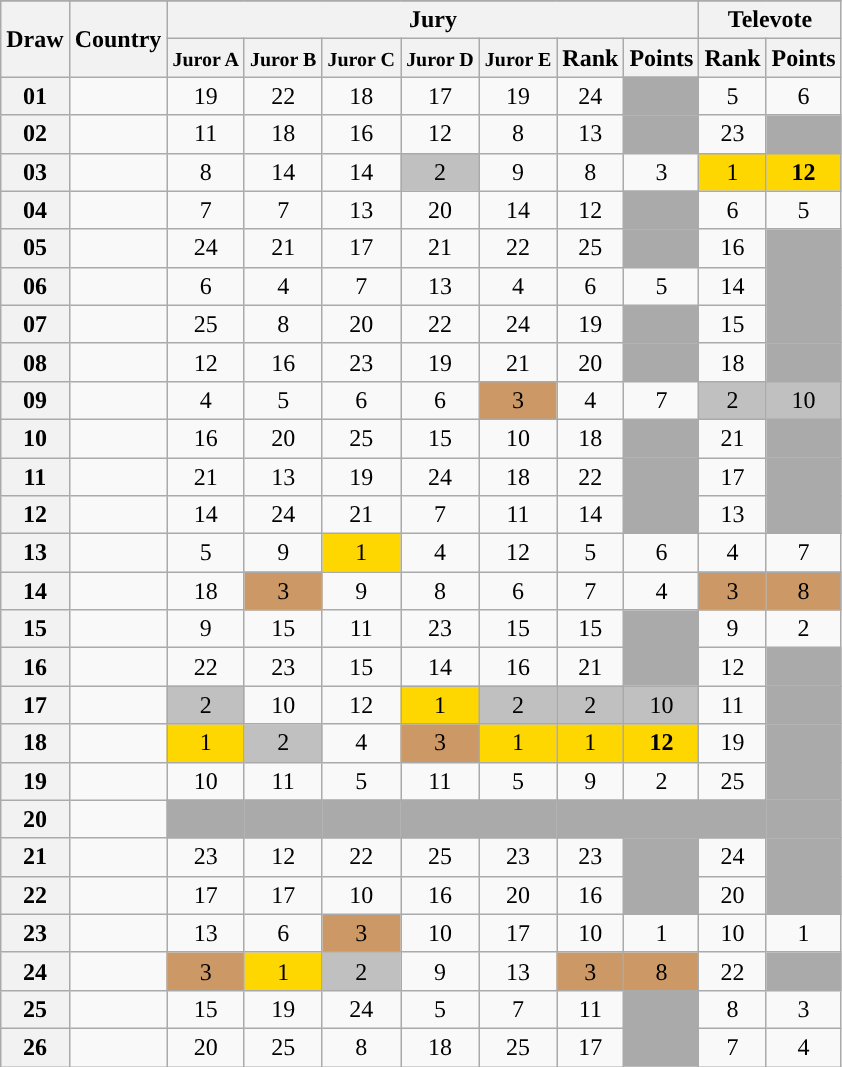<table class="sortable wikitable collapsible plainrowheaders" style="text-align:center;">
<tr>
</tr>
<tr>
<th scope="col" rowspan="2">Draw</th>
<th scope="col" rowspan="2">Country</th>
<th scope="col" colspan="7">Jury</th>
<th scope="col" colspan="2">Televote</th>
</tr>
<tr>
<th scope="col"><small>Juror A</small></th>
<th scope="col"><small>Juror B</small></th>
<th scope="col"><small>Juror C</small></th>
<th scope="col"><small>Juror D</small></th>
<th scope="col"><small>Juror E</small></th>
<th scope="col">Rank</th>
<th scope="col" class="unsortable">Points</th>
<th scope="col">Rank</th>
<th scope="col" class="unsortable">Points</th>
</tr>
<tr>
<th scope="row" style="text-align:center;">01</th>
<td style="text-align:left;"></td>
<td>19</td>
<td>22</td>
<td>18</td>
<td>17</td>
<td>19</td>
<td>24</td>
<td style="background:#AAAAAA;"></td>
<td>5</td>
<td>6</td>
</tr>
<tr>
<th scope="row" style="text-align:center;">02</th>
<td style="text-align:left;"></td>
<td>11</td>
<td>18</td>
<td>16</td>
<td>12</td>
<td>8</td>
<td>13</td>
<td style="background:#AAAAAA;"></td>
<td>23</td>
<td style="background:#AAAAAA;"></td>
</tr>
<tr>
<th scope="row" style="text-align:center;">03</th>
<td style="text-align:left;"></td>
<td>8</td>
<td>14</td>
<td>14</td>
<td style="background:silver;">2</td>
<td>9</td>
<td>8</td>
<td>3</td>
<td style="background:gold;">1</td>
<td style="background:gold;"><strong>12</strong></td>
</tr>
<tr>
<th scope="row" style="text-align:center;">04</th>
<td style="text-align:left;"></td>
<td>7</td>
<td>7</td>
<td>13</td>
<td>20</td>
<td>14</td>
<td>12</td>
<td style="background:#AAAAAA;"></td>
<td>6</td>
<td>5</td>
</tr>
<tr>
<th scope="row" style="text-align:center;">05</th>
<td style="text-align:left;"></td>
<td>24</td>
<td>21</td>
<td>17</td>
<td>21</td>
<td>22</td>
<td>25</td>
<td style="background:#AAAAAA;"></td>
<td>16</td>
<td style="background:#AAAAAA;"></td>
</tr>
<tr>
<th scope="row" style="text-align:center;">06</th>
<td style="text-align:left;"></td>
<td>6</td>
<td>4</td>
<td>7</td>
<td>13</td>
<td>4</td>
<td>6</td>
<td>5</td>
<td>14</td>
<td style="background:#AAAAAA;"></td>
</tr>
<tr>
<th scope="row" style="text-align:center;">07</th>
<td style="text-align:left;"></td>
<td>25</td>
<td>8</td>
<td>20</td>
<td>22</td>
<td>24</td>
<td>19</td>
<td style="background:#AAAAAA;"></td>
<td>15</td>
<td style="background:#AAAAAA;"></td>
</tr>
<tr>
<th scope="row" style="text-align:center;">08</th>
<td style="text-align:left;"></td>
<td>12</td>
<td>16</td>
<td>23</td>
<td>19</td>
<td>21</td>
<td>20</td>
<td style="background:#AAAAAA;"></td>
<td>18</td>
<td style="background:#AAAAAA;"></td>
</tr>
<tr>
<th scope="row" style="text-align:center;">09</th>
<td style="text-align:left;"></td>
<td>4</td>
<td>5</td>
<td>6</td>
<td>6</td>
<td style="background:#CC9966;">3</td>
<td>4</td>
<td>7</td>
<td style="background:silver;">2</td>
<td style="background:silver;">10</td>
</tr>
<tr>
<th scope="row" style="text-align:center;">10</th>
<td style="text-align:left;"></td>
<td>16</td>
<td>20</td>
<td>25</td>
<td>15</td>
<td>10</td>
<td>18</td>
<td style="background:#AAAAAA;"></td>
<td>21</td>
<td style="background:#AAAAAA;"></td>
</tr>
<tr>
<th scope="row" style="text-align:center;">11</th>
<td style="text-align:left;"></td>
<td>21</td>
<td>13</td>
<td>19</td>
<td>24</td>
<td>18</td>
<td>22</td>
<td style="background:#AAAAAA;"></td>
<td>17</td>
<td style="background:#AAAAAA;"></td>
</tr>
<tr>
<th scope="row" style="text-align:center;">12</th>
<td style="text-align:left;"></td>
<td>14</td>
<td>24</td>
<td>21</td>
<td>7</td>
<td>11</td>
<td>14</td>
<td style="background:#AAAAAA;"></td>
<td>13</td>
<td style="background:#AAAAAA;"></td>
</tr>
<tr>
<th scope="row" style="text-align:center;">13</th>
<td style="text-align:left;"></td>
<td>5</td>
<td>9</td>
<td style="background:gold;">1</td>
<td>4</td>
<td>12</td>
<td>5</td>
<td>6</td>
<td>4</td>
<td>7</td>
</tr>
<tr>
<th scope="row" style="text-align:center;">14</th>
<td style="text-align:left;"></td>
<td>18</td>
<td style="background:#CC9966;">3</td>
<td>9</td>
<td>8</td>
<td>6</td>
<td>7</td>
<td>4</td>
<td style="background:#CC9966;">3</td>
<td style="background:#CC9966;">8</td>
</tr>
<tr>
<th scope="row" style="text-align:center;">15</th>
<td style="text-align:left;"></td>
<td>9</td>
<td>15</td>
<td>11</td>
<td>23</td>
<td>15</td>
<td>15</td>
<td style="background:#AAAAAA;"></td>
<td>9</td>
<td>2</td>
</tr>
<tr>
<th scope="row" style="text-align:center;">16</th>
<td style="text-align:left;"></td>
<td>22</td>
<td>23</td>
<td>15</td>
<td>14</td>
<td>16</td>
<td>21</td>
<td style="background:#AAAAAA;"></td>
<td>12</td>
<td style="background:#AAAAAA;"></td>
</tr>
<tr>
<th scope="row" style="text-align:center;">17</th>
<td style="text-align:left;"></td>
<td style="background:silver;">2</td>
<td>10</td>
<td>12</td>
<td style="background:gold;">1</td>
<td style="background:silver;">2</td>
<td style="background:silver;">2</td>
<td style="background:silver;">10</td>
<td>11</td>
<td style="background:#AAAAAA;"></td>
</tr>
<tr>
<th scope="row" style="text-align:center;">18</th>
<td style="text-align:left;"></td>
<td style="background:gold;">1</td>
<td style="background:silver;">2</td>
<td>4</td>
<td style="background:#CC9966;">3</td>
<td style="background:gold;">1</td>
<td style="background:gold;">1</td>
<td style="background:gold;"><strong>12</strong></td>
<td>19</td>
<td style="background:#AAAAAA;"></td>
</tr>
<tr>
<th scope="row" style="text-align:center;">19</th>
<td style="text-align:left;"></td>
<td>10</td>
<td>11</td>
<td>5</td>
<td>11</td>
<td>5</td>
<td>9</td>
<td>2</td>
<td>25</td>
<td style="background:#AAAAAA;"></td>
</tr>
<tr class=sortbottom>
<th scope="row" style="text-align:center;">20</th>
<td style="text-align:left;"></td>
<td style="background:#AAAAAA;"></td>
<td style="background:#AAAAAA;"></td>
<td style="background:#AAAAAA;"></td>
<td style="background:#AAAAAA;"></td>
<td style="background:#AAAAAA;"></td>
<td style="background:#AAAAAA;"></td>
<td style="background:#AAAAAA;"></td>
<td style="background:#AAAAAA;"></td>
<td style="background:#AAAAAA;"></td>
</tr>
<tr>
<th scope="row" style="text-align:center;">21</th>
<td style="text-align:left;"></td>
<td>23</td>
<td>12</td>
<td>22</td>
<td>25</td>
<td>23</td>
<td>23</td>
<td style="background:#AAAAAA;"></td>
<td>24</td>
<td style="background:#AAAAAA;"></td>
</tr>
<tr>
<th scope="row" style="text-align:center;">22</th>
<td style="text-align:left;"></td>
<td>17</td>
<td>17</td>
<td>10</td>
<td>16</td>
<td>20</td>
<td>16</td>
<td style="background:#AAAAAA;"></td>
<td>20</td>
<td style="background:#AAAAAA;"></td>
</tr>
<tr>
<th scope="row" style="text-align:center;">23</th>
<td style="text-align:left;"></td>
<td>13</td>
<td>6</td>
<td style="background:#CC9966;">3</td>
<td>10</td>
<td>17</td>
<td>10</td>
<td>1</td>
<td>10</td>
<td>1</td>
</tr>
<tr>
<th scope="row" style="text-align:center;">24</th>
<td style="text-align:left;"></td>
<td style="background:#CC9966;">3</td>
<td style="background:gold;">1</td>
<td style="background:silver;">2</td>
<td>9</td>
<td>13</td>
<td style="background:#CC9966;">3</td>
<td style="background:#CC9966;">8</td>
<td>22</td>
<td style="background:#AAAAAA;"></td>
</tr>
<tr>
<th scope="row" style="text-align:center;">25</th>
<td style="text-align:left;"></td>
<td>15</td>
<td>19</td>
<td>24</td>
<td>5</td>
<td>7</td>
<td>11</td>
<td style="background:#AAAAAA;"></td>
<td>8</td>
<td>3</td>
</tr>
<tr>
<th scope="row" style="text-align:center;">26</th>
<td style="text-align:left;"></td>
<td>20</td>
<td>25</td>
<td>8</td>
<td>18</td>
<td>25</td>
<td>17</td>
<td style="background:#AAAAAA;"></td>
<td>7</td>
<td>4</td>
</tr>
</table>
